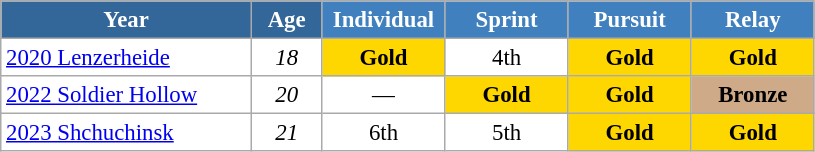<table class="wikitable" style="font-size:95%; text-align:center; border:grey solid 1px; border-collapse:collapse; background:#ffffff;">
<tr>
<th style="background-color:#369; color:white;    width:160px;">Year</th>
<th style="background-color:#369; color:white;    width:40px;">Age</th>
<th style="background-color:#4180be; color:white; width:75px;">Individual</th>
<th style="background-color:#4180be; color:white; width:75px;">Sprint</th>
<th style="background-color:#4180be; color:white; width:75px;">Pursuit</th>
<th style="background-color:#4180be; color:white; width:75px;">Relay</th>
</tr>
<tr>
<td align=left> <a href='#'>2020 Lenzerheide</a></td>
<td><em>18</em></td>
<td style="background:gold"><strong>Gold</strong></td>
<td>4th</td>
<td style="background:gold"><strong>Gold</strong></td>
<td style="background:gold"><strong>Gold</strong></td>
</tr>
<tr>
<td align=left> <a href='#'>2022 Soldier Hollow</a></td>
<td><em>20</em></td>
<td>—</td>
<td style="background:gold"><strong>Gold</strong></td>
<td style="background:gold"><strong>Gold</strong></td>
<td style="background:#cfaa88;"><strong>Bronze</strong></td>
</tr>
<tr>
<td align=left> <a href='#'>2023 Shchuchinsk</a></td>
<td><em>21</em></td>
<td>6th</td>
<td>5th</td>
<td style="background:gold"><strong>Gold</strong></td>
<td style="background:gold"><strong>Gold</strong></td>
</tr>
</table>
